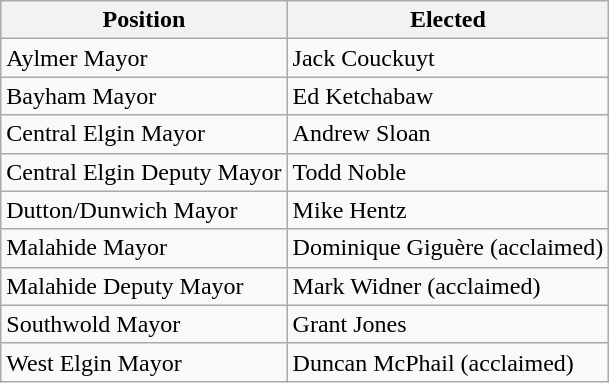<table class="wikitable">
<tr>
<th>Position</th>
<th>Elected</th>
</tr>
<tr>
<td>Aylmer Mayor</td>
<td>Jack Couckuyt</td>
</tr>
<tr>
<td>Bayham Mayor</td>
<td>Ed Ketchabaw</td>
</tr>
<tr>
<td>Central Elgin Mayor</td>
<td>Andrew Sloan</td>
</tr>
<tr>
<td>Central Elgin Deputy Mayor</td>
<td>Todd Noble</td>
</tr>
<tr>
<td>Dutton/Dunwich Mayor</td>
<td>Mike Hentz</td>
</tr>
<tr>
<td>Malahide Mayor</td>
<td>Dominique Giguère (acclaimed)</td>
</tr>
<tr>
<td>Malahide Deputy Mayor</td>
<td>Mark Widner (acclaimed)</td>
</tr>
<tr>
<td>Southwold Mayor</td>
<td>Grant Jones</td>
</tr>
<tr>
<td>West Elgin Mayor</td>
<td>Duncan McPhail (acclaimed)</td>
</tr>
</table>
